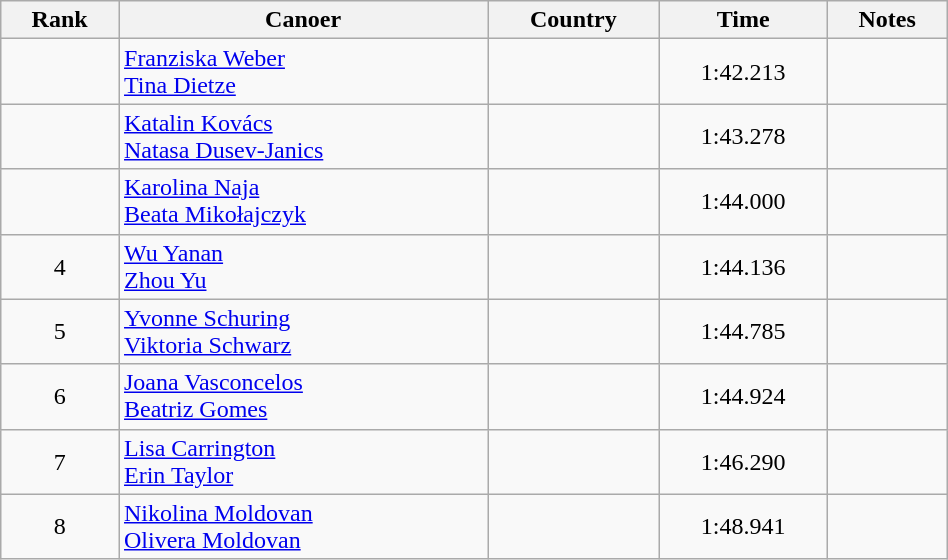<table class="wikitable" width=50% style="text-align:center;">
<tr>
<th>Rank</th>
<th>Canoer</th>
<th>Country</th>
<th>Time</th>
<th>Notes</th>
</tr>
<tr>
<td></td>
<td align="left"><a href='#'>Franziska Weber</a><br><a href='#'>Tina Dietze</a></td>
<td align="left"></td>
<td>1:42.213</td>
<td></td>
</tr>
<tr>
<td></td>
<td align="left"><a href='#'>Katalin Kovács</a><br><a href='#'>Natasa Dusev-Janics</a></td>
<td align="left"></td>
<td>1:43.278</td>
<td></td>
</tr>
<tr>
<td></td>
<td align="left"><a href='#'>Karolina Naja</a><br><a href='#'>Beata Mikołajczyk</a></td>
<td align="left"></td>
<td>1:44.000</td>
<td></td>
</tr>
<tr>
<td>4</td>
<td align="left"><a href='#'>Wu Yanan</a><br><a href='#'>Zhou Yu</a></td>
<td align="left"></td>
<td>1:44.136</td>
<td></td>
</tr>
<tr>
<td>5</td>
<td align="left"><a href='#'>Yvonne Schuring</a><br><a href='#'>Viktoria Schwarz</a></td>
<td align="left"></td>
<td>1:44.785</td>
<td></td>
</tr>
<tr>
<td>6</td>
<td align="left"><a href='#'>Joana Vasconcelos</a><br><a href='#'>Beatriz Gomes</a></td>
<td align="left"></td>
<td>1:44.924</td>
<td></td>
</tr>
<tr>
<td>7</td>
<td align="left"><a href='#'>Lisa Carrington</a><br><a href='#'>Erin Taylor</a></td>
<td align="left"></td>
<td>1:46.290</td>
<td></td>
</tr>
<tr>
<td>8</td>
<td align="left"><a href='#'>Nikolina Moldovan</a><br><a href='#'>Olivera Moldovan</a></td>
<td align="left"></td>
<td>1:48.941</td>
<td></td>
</tr>
</table>
